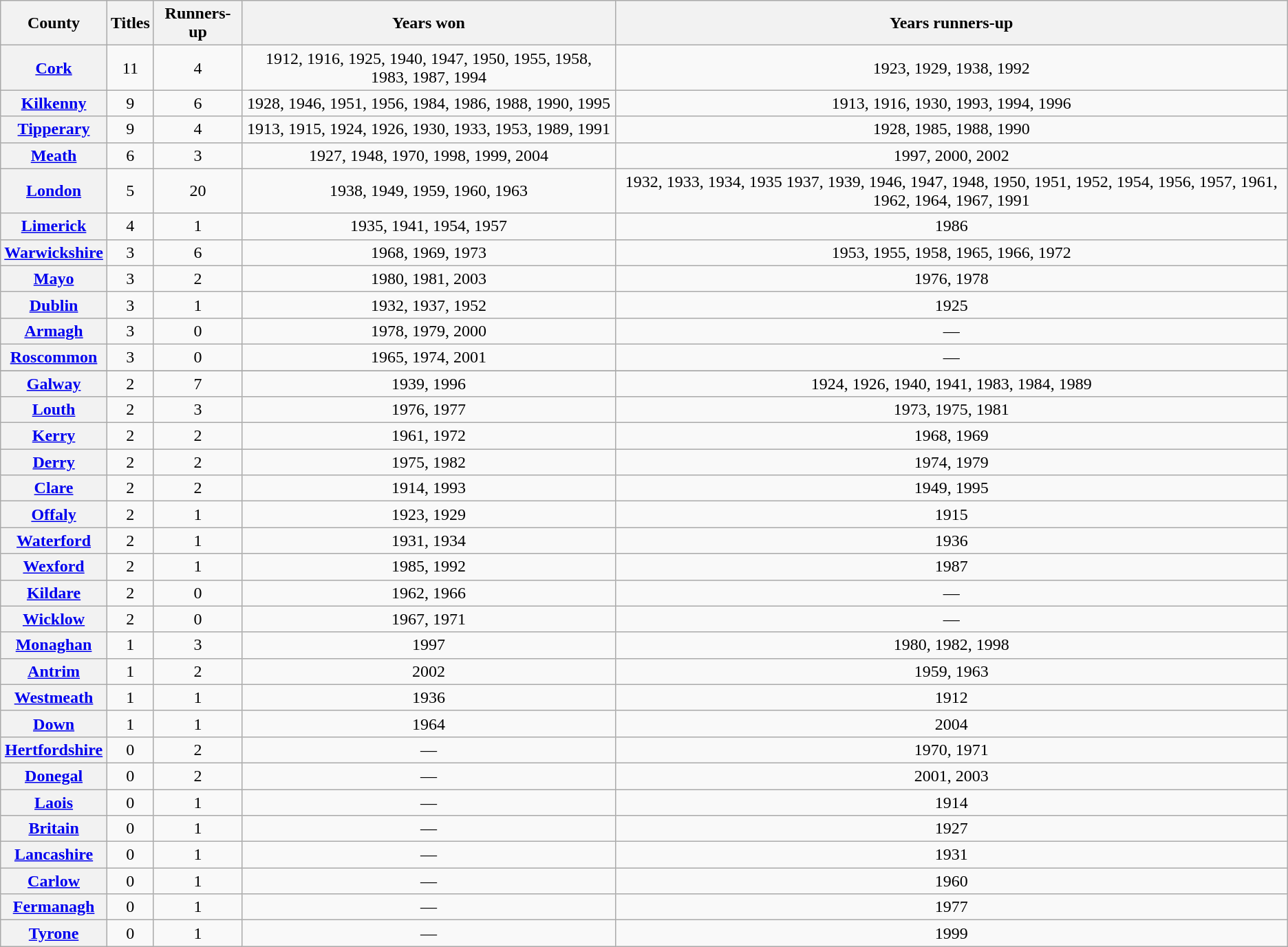<table class="wikitable plainrowheaders sortable">
<tr>
<th>County</th>
<th>Titles</th>
<th>Runners-up</th>
<th>Years won</th>
<th>Years runners-up</th>
</tr>
<tr align="center">
<th scope="row"> <a href='#'>Cork</a></th>
<td>11</td>
<td>4</td>
<td>1912, 1916, 1925, 1940, 1947, 1950, 1955, 1958, 1983, 1987, 1994</td>
<td>1923, 1929, 1938, 1992</td>
</tr>
<tr align="center">
<th scope="row"> <a href='#'>Kilkenny</a></th>
<td>9</td>
<td>6</td>
<td>1928, 1946, 1951, 1956, 1984, 1986, 1988, 1990, 1995</td>
<td>1913, 1916, 1930, 1993, 1994, 1996</td>
</tr>
<tr align="center">
<th scope="row"> <a href='#'>Tipperary</a></th>
<td>9</td>
<td>4</td>
<td>1913, 1915, 1924, 1926, 1930, 1933, 1953, 1989, 1991</td>
<td>1928, 1985, 1988, 1990</td>
</tr>
<tr align="center">
<th scope="row"> <a href='#'>Meath</a></th>
<td>6</td>
<td>3</td>
<td>1927, 1948, 1970, 1998, 1999, 2004</td>
<td>1997, 2000, 2002</td>
</tr>
<tr align="center">
<th scope="row"> <a href='#'>London</a></th>
<td>5</td>
<td>20</td>
<td>1938, 1949, 1959, 1960, 1963</td>
<td>1932, 1933, 1934, 1935 1937, 1939, 1946, 1947, 1948, 1950, 1951, 1952, 1954, 1956, 1957, 1961, 1962, 1964, 1967, 1991</td>
</tr>
<tr align="center">
<th scope="row"> <a href='#'>Limerick</a></th>
<td>4</td>
<td>1</td>
<td>1935, 1941, 1954, 1957</td>
<td>1986</td>
</tr>
<tr align="center">
<th scope="row"> <a href='#'>Warwickshire</a></th>
<td>3</td>
<td>6</td>
<td>1968, 1969, 1973</td>
<td>1953, 1955, 1958, 1965, 1966, 1972</td>
</tr>
<tr align="center">
<th scope="row"> <a href='#'>Mayo</a></th>
<td>3</td>
<td>2</td>
<td>1980, 1981, 2003</td>
<td>1976, 1978</td>
</tr>
<tr align="center">
<th scope="row"> <a href='#'>Dublin</a></th>
<td>3</td>
<td>1</td>
<td>1932, 1937, 1952</td>
<td>1925</td>
</tr>
<tr align="center">
<th scope="row"> <a href='#'>Armagh</a></th>
<td>3</td>
<td>0</td>
<td>1978, 1979, 2000</td>
<td>—</td>
</tr>
<tr align="center">
<th scope="row"> <a href='#'>Roscommon</a></th>
<td>3</td>
<td>0</td>
<td>1965, 1974, 2001</td>
<td>—</td>
</tr>
<tr>
</tr>
<tr align="center">
<th scope="row">  <a href='#'>Galway</a></th>
<td>2</td>
<td>7</td>
<td>1939, 1996</td>
<td>1924, 1926, 1940, 1941, 1983, 1984, 1989</td>
</tr>
<tr align="center">
<th scope="row"> <a href='#'>Louth</a></th>
<td>2</td>
<td>3</td>
<td>1976, 1977</td>
<td>1973, 1975, 1981</td>
</tr>
<tr align="center">
<th scope="row"> <a href='#'>Kerry</a></th>
<td>2</td>
<td>2</td>
<td>1961, 1972</td>
<td>1968, 1969</td>
</tr>
<tr align="center">
<th scope="row"> <a href='#'>Derry</a></th>
<td>2</td>
<td>2</td>
<td>1975, 1982</td>
<td>1974, 1979</td>
</tr>
<tr align="center">
<th scope="row"> <a href='#'>Clare</a></th>
<td>2</td>
<td>2</td>
<td>1914, 1993</td>
<td>1949, 1995</td>
</tr>
<tr align="center">
<th scope="row"> <a href='#'>Offaly</a></th>
<td>2</td>
<td>1</td>
<td>1923, 1929</td>
<td>1915</td>
</tr>
<tr align="center">
<th scope="row"> <a href='#'>Waterford</a></th>
<td>2</td>
<td>1</td>
<td>1931, 1934</td>
<td>1936</td>
</tr>
<tr align="center">
<th scope="row"> <a href='#'>Wexford</a></th>
<td>2</td>
<td>1</td>
<td>1985, 1992</td>
<td>1987</td>
</tr>
<tr align="center">
<th scope="row"> <a href='#'>Kildare</a></th>
<td>2</td>
<td>0</td>
<td>1962, 1966</td>
<td>—</td>
</tr>
<tr align="center">
<th scope="row"> <a href='#'>Wicklow</a></th>
<td>2</td>
<td>0</td>
<td>1967, 1971</td>
<td>—</td>
</tr>
<tr align="center">
<th scope="row"> <a href='#'>Monaghan</a></th>
<td>1</td>
<td>3</td>
<td>1997</td>
<td>1980, 1982, 1998</td>
</tr>
<tr align="center">
<th scope="row"> <a href='#'>Antrim</a></th>
<td>1</td>
<td>2</td>
<td>2002</td>
<td>1959, 1963</td>
</tr>
<tr align="center">
<th scope="row"> <a href='#'>Westmeath</a></th>
<td>1</td>
<td>1</td>
<td>1936</td>
<td>1912</td>
</tr>
<tr align="center">
<th scope="row"> <a href='#'>Down</a></th>
<td>1</td>
<td>1</td>
<td>1964</td>
<td>2004</td>
</tr>
<tr align="center">
<th scope="row"> <a href='#'>Hertfordshire</a></th>
<td>0</td>
<td>2</td>
<td>—</td>
<td>1970, 1971</td>
</tr>
<tr align="center">
<th scope="row"> <a href='#'>Donegal</a></th>
<td>0</td>
<td>2</td>
<td>—</td>
<td>2001, 2003</td>
</tr>
<tr align="center">
<th scope="row"> <a href='#'>Laois</a></th>
<td>0</td>
<td>1</td>
<td>—</td>
<td>1914</td>
</tr>
<tr align="center">
<th scope="row"> <a href='#'>Britain</a></th>
<td>0</td>
<td>1</td>
<td>—</td>
<td>1927</td>
</tr>
<tr align="center">
<th scope="row"> <a href='#'>Lancashire</a></th>
<td>0</td>
<td>1</td>
<td>—</td>
<td>1931</td>
</tr>
<tr align="center">
<th scope="row"> <a href='#'>Carlow</a></th>
<td>0</td>
<td>1</td>
<td>—</td>
<td>1960</td>
</tr>
<tr align="center">
<th scope="row"> <a href='#'>Fermanagh</a></th>
<td>0</td>
<td>1</td>
<td>—</td>
<td>1977</td>
</tr>
<tr align="center">
<th scope="row"> <a href='#'>Tyrone</a></th>
<td>0</td>
<td>1</td>
<td>—</td>
<td>1999</td>
</tr>
</table>
